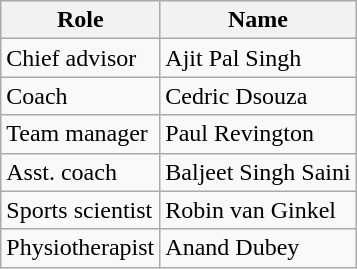<table class="wikitable">
<tr>
<th>Role</th>
<th>Name</th>
</tr>
<tr>
<td>Chief advisor</td>
<td>Ajit Pal Singh</td>
</tr>
<tr>
<td>Coach</td>
<td>Cedric Dsouza</td>
</tr>
<tr>
<td>Team manager</td>
<td>Paul Revington</td>
</tr>
<tr>
<td>Asst. coach</td>
<td>Baljeet Singh Saini</td>
</tr>
<tr>
<td>Sports scientist</td>
<td>Robin van Ginkel</td>
</tr>
<tr>
<td>Physiotherapist</td>
<td>Anand Dubey</td>
</tr>
</table>
